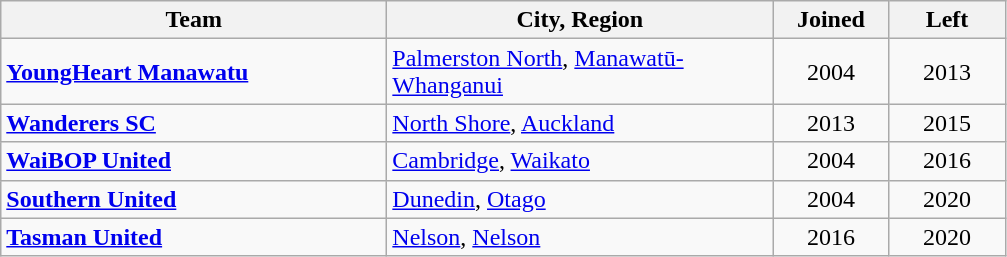<table class="wikitable" text-align:left;">
<tr>
<th width=250>Team</th>
<th width=250>City, Region</th>
<th width=70>Joined</th>
<th width=70>Left</th>
</tr>
<tr>
<td>  <strong><a href='#'>YoungHeart Manawatu</a></strong></td>
<td><a href='#'>Palmerston North</a>, <a href='#'>Manawatū-Whanganui</a></td>
<td align=center>2004</td>
<td align=center>2013</td>
</tr>
<tr>
<td>  <strong><a href='#'>Wanderers SC</a></strong></td>
<td><a href='#'>North Shore</a>, <a href='#'>Auckland</a></td>
<td align=center>2013</td>
<td align=center>2015</td>
</tr>
<tr>
<td> <strong><a href='#'>WaiBOP United</a></strong></td>
<td><a href='#'>Cambridge</a>, <a href='#'>Waikato</a></td>
<td align=center>2004</td>
<td align=center>2016</td>
</tr>
<tr>
<td>  <strong><a href='#'>Southern United</a></strong></td>
<td><a href='#'>Dunedin</a>, <a href='#'>Otago</a></td>
<td align=center>2004</td>
<td align=center>2020</td>
</tr>
<tr>
<td>  <strong><a href='#'>Tasman United</a></strong></td>
<td><a href='#'>Nelson</a>, <a href='#'>Nelson</a></td>
<td align=center>2016</td>
<td align=center>2020</td>
</tr>
</table>
